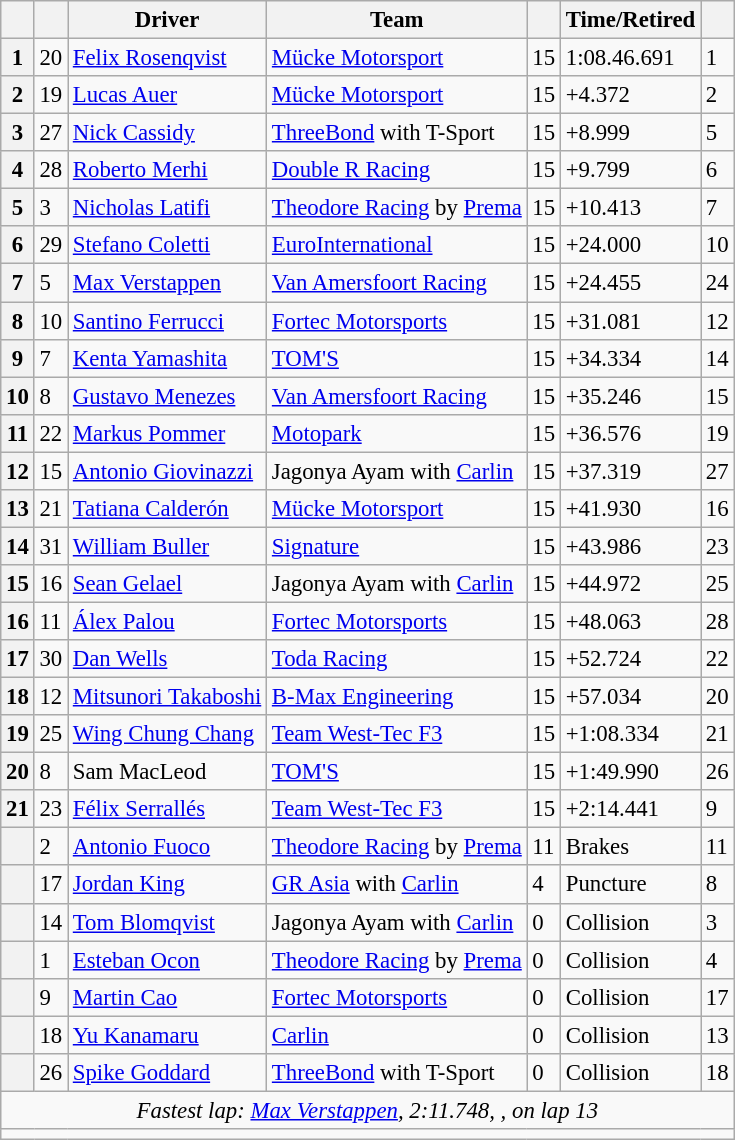<table class="wikitable" style="font-size: 95%;">
<tr>
<th scope="col"></th>
<th scope="col"></th>
<th scope="col">Driver</th>
<th scope="col">Team</th>
<th scope="col"></th>
<th scope="col">Time/Retired</th>
<th scope="col"></th>
</tr>
<tr>
<th scope="row">1</th>
<td>20</td>
<td> <a href='#'>Felix Rosenqvist</a></td>
<td><a href='#'>Mücke Motorsport</a></td>
<td>15</td>
<td>1:08.46.691</td>
<td>1</td>
</tr>
<tr>
<th scope="row">2</th>
<td>19</td>
<td> <a href='#'>Lucas Auer</a></td>
<td><a href='#'>Mücke Motorsport</a></td>
<td>15</td>
<td>+4.372</td>
<td>2</td>
</tr>
<tr>
<th scope="row">3</th>
<td>27</td>
<td> <a href='#'>Nick Cassidy</a></td>
<td><a href='#'>ThreeBond</a> with T-Sport</td>
<td>15</td>
<td>+8.999</td>
<td>5</td>
</tr>
<tr>
<th scope="row">4</th>
<td>28</td>
<td> <a href='#'>Roberto Merhi</a></td>
<td><a href='#'>Double R Racing</a></td>
<td>15</td>
<td>+9.799</td>
<td>6</td>
</tr>
<tr>
<th scope="row">5</th>
<td>3</td>
<td> <a href='#'>Nicholas Latifi</a></td>
<td><a href='#'>Theodore Racing</a> by <a href='#'>Prema</a></td>
<td>15</td>
<td>+10.413</td>
<td>7</td>
</tr>
<tr>
<th scope="row">6</th>
<td>29</td>
<td> <a href='#'>Stefano Coletti</a></td>
<td><a href='#'>EuroInternational</a></td>
<td>15</td>
<td>+24.000</td>
<td>10</td>
</tr>
<tr>
<th scope="row">7</th>
<td>5</td>
<td> <a href='#'>Max Verstappen</a></td>
<td><a href='#'>Van Amersfoort Racing</a></td>
<td>15</td>
<td>+24.455</td>
<td>24</td>
</tr>
<tr>
<th scope="row">8</th>
<td>10</td>
<td> <a href='#'>Santino Ferrucci</a></td>
<td><a href='#'>Fortec Motorsports</a></td>
<td>15</td>
<td>+31.081</td>
<td>12</td>
</tr>
<tr>
<th scope="row">9</th>
<td>7</td>
<td> <a href='#'>Kenta Yamashita</a></td>
<td><a href='#'>TOM'S</a></td>
<td>15</td>
<td>+34.334</td>
<td>14</td>
</tr>
<tr>
<th scope="row">10</th>
<td>8</td>
<td> <a href='#'>Gustavo Menezes</a></td>
<td><a href='#'>Van Amersfoort Racing</a></td>
<td>15</td>
<td>+35.246</td>
<td>15</td>
</tr>
<tr>
<th scope="row">11</th>
<td>22</td>
<td> <a href='#'>Markus Pommer</a></td>
<td><a href='#'>Motopark</a></td>
<td>15</td>
<td>+36.576</td>
<td>19</td>
</tr>
<tr>
<th scope="row">12</th>
<td>15</td>
<td> <a href='#'>Antonio Giovinazzi</a></td>
<td>Jagonya Ayam with <a href='#'>Carlin</a></td>
<td>15</td>
<td>+37.319</td>
<td>27</td>
</tr>
<tr>
<th scope="row">13</th>
<td>21</td>
<td> <a href='#'>Tatiana Calderón</a></td>
<td><a href='#'>Mücke Motorsport</a></td>
<td>15</td>
<td>+41.930</td>
<td>16</td>
</tr>
<tr>
<th scope="row">14</th>
<td>31</td>
<td> <a href='#'>William Buller</a></td>
<td><a href='#'>Signature</a></td>
<td>15</td>
<td>+43.986</td>
<td>23</td>
</tr>
<tr>
<th scope="row">15</th>
<td>16</td>
<td> <a href='#'>Sean Gelael</a></td>
<td>Jagonya Ayam with <a href='#'>Carlin</a></td>
<td>15</td>
<td>+44.972</td>
<td>25</td>
</tr>
<tr>
<th scope="row">16</th>
<td>11</td>
<td> <a href='#'>Álex Palou</a></td>
<td><a href='#'>Fortec Motorsports</a></td>
<td>15</td>
<td>+48.063</td>
<td>28</td>
</tr>
<tr>
<th scope="row">17</th>
<td>30</td>
<td> <a href='#'>Dan Wells</a></td>
<td><a href='#'>Toda Racing</a></td>
<td>15</td>
<td>+52.724</td>
<td>22</td>
</tr>
<tr>
<th scope="row">18</th>
<td>12</td>
<td> <a href='#'>Mitsunori Takaboshi</a></td>
<td><a href='#'>B-Max Engineering</a></td>
<td>15</td>
<td>+57.034</td>
<td>20</td>
</tr>
<tr>
<th scope="row">19</th>
<td>25</td>
<td> <a href='#'>Wing Chung Chang</a></td>
<td><a href='#'>Team West-Tec F3</a></td>
<td>15</td>
<td>+1:08.334</td>
<td>21</td>
</tr>
<tr>
<th scope="row">20</th>
<td>8</td>
<td> Sam MacLeod</td>
<td><a href='#'>TOM'S</a></td>
<td>15</td>
<td>+1:49.990</td>
<td>26</td>
</tr>
<tr>
<th scope="row">21</th>
<td>23</td>
<td> <a href='#'>Félix Serrallés</a></td>
<td><a href='#'>Team West-Tec F3</a></td>
<td>15</td>
<td>+2:14.441</td>
<td>9</td>
</tr>
<tr>
<th scope="row"></th>
<td>2</td>
<td> <a href='#'>Antonio Fuoco</a></td>
<td><a href='#'>Theodore Racing</a> by <a href='#'>Prema</a></td>
<td>11</td>
<td>Brakes</td>
<td>11</td>
</tr>
<tr>
<th scope="row"></th>
<td>17</td>
<td> <a href='#'>Jordan King</a></td>
<td><a href='#'>GR Asia</a> with <a href='#'>Carlin</a></td>
<td>4</td>
<td>Puncture</td>
<td>8</td>
</tr>
<tr>
<th scope="row"></th>
<td>14</td>
<td> <a href='#'>Tom Blomqvist</a></td>
<td>Jagonya Ayam with <a href='#'>Carlin</a></td>
<td>0</td>
<td>Collision</td>
<td>3</td>
</tr>
<tr>
<th scope="row"></th>
<td>1</td>
<td> <a href='#'>Esteban Ocon</a></td>
<td><a href='#'>Theodore Racing</a> by <a href='#'>Prema</a></td>
<td>0</td>
<td>Collision</td>
<td>4</td>
</tr>
<tr>
<th scope="row"></th>
<td>9</td>
<td> <a href='#'>Martin Cao</a></td>
<td><a href='#'>Fortec Motorsports</a></td>
<td>0</td>
<td>Collision</td>
<td>17</td>
</tr>
<tr>
<th scope="row"></th>
<td>18</td>
<td> <a href='#'>Yu Kanamaru</a></td>
<td><a href='#'>Carlin</a></td>
<td>0</td>
<td>Collision</td>
<td>13</td>
</tr>
<tr>
<th scope="row"></th>
<td>26</td>
<td> <a href='#'>Spike Goddard</a></td>
<td><a href='#'>ThreeBond</a> with T-Sport</td>
<td>0</td>
<td>Collision</td>
<td>18</td>
</tr>
<tr>
<td colspan=7 align=center><em>Fastest lap: <a href='#'>Max Verstappen</a>, 2:11.748, , on lap 13</em></td>
</tr>
<tr>
<td colspan=7></td>
</tr>
</table>
